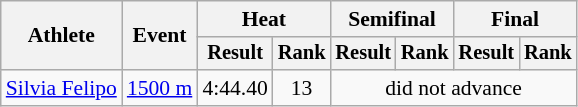<table class="wikitable" style="font-size:90%">
<tr>
<th rowspan="2">Athlete</th>
<th rowspan="2">Event</th>
<th colspan="2">Heat</th>
<th colspan="2">Semifinal</th>
<th colspan="2">Final</th>
</tr>
<tr style="font-size:95%">
<th>Result</th>
<th>Rank</th>
<th>Result</th>
<th>Rank</th>
<th>Result</th>
<th>Rank</th>
</tr>
<tr align=center>
<td align=left><a href='#'>Silvia Felipo</a></td>
<td align=left><a href='#'>1500 m</a></td>
<td>4:44.40</td>
<td>13</td>
<td colspan=4>did not advance</td>
</tr>
</table>
